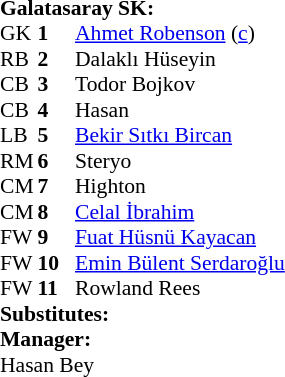<table style="font-size: 90%" cellspacing="0" cellpadding="0">
<tr>
<td colspan="4"><strong>Galatasaray SK:</strong></td>
</tr>
<tr>
<th width="25"></th>
<th width="25"></th>
</tr>
<tr>
<td>GK</td>
<td><strong>1</strong></td>
<td> <a href='#'>Ahmet Robenson</a> (<a href='#'>c</a>)</td>
</tr>
<tr>
<td>RB</td>
<td><strong>2</strong></td>
<td> Dalaklı Hüseyin</td>
</tr>
<tr>
<td>CB</td>
<td><strong>3</strong></td>
<td> Todor Bojkov</td>
</tr>
<tr>
<td>CB</td>
<td><strong>4</strong></td>
<td> Hasan</td>
</tr>
<tr>
<td>LB</td>
<td><strong>5</strong></td>
<td> <a href='#'>Bekir Sıtkı Bircan</a></td>
</tr>
<tr>
<td>RM</td>
<td><strong>6</strong></td>
<td> Steryo</td>
</tr>
<tr>
<td>CM</td>
<td><strong>7</strong></td>
<td> Highton</td>
</tr>
<tr>
<td>CM</td>
<td><strong>8</strong></td>
<td> <a href='#'>Celal İbrahim</a></td>
</tr>
<tr>
<td>FW</td>
<td><strong>9</strong></td>
<td> <a href='#'>Fuat Hüsnü Kayacan</a></td>
</tr>
<tr>
<td>FW</td>
<td><strong>10</strong></td>
<td> <a href='#'>Emin Bülent Serdaroğlu</a></td>
</tr>
<tr>
<td>FW</td>
<td><strong>11</strong></td>
<td> Rowland Rees</td>
</tr>
<tr>
<td colspan=4><strong>Substitutes:</strong></td>
</tr>
<tr>
<td colspan=4><strong>Manager:</strong></td>
</tr>
<tr>
<td colspan="4"> Hasan Bey</td>
</tr>
</table>
